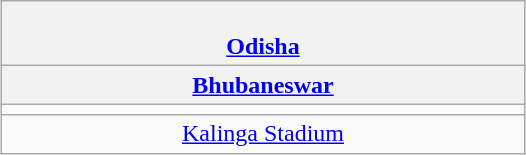<table class="wikitable" style="text-align:center;margin:0 auto">
<tr>
<th colspan="4"> <br><a href='#'>Odisha</a></th>
</tr>
<tr>
<th style="width:33%"><a href='#'>Bhubaneswar</a></th>
</tr>
<tr>
<td></td>
</tr>
<tr>
<td><a href='#'>Kalinga Stadium</a></td>
</tr>
</table>
